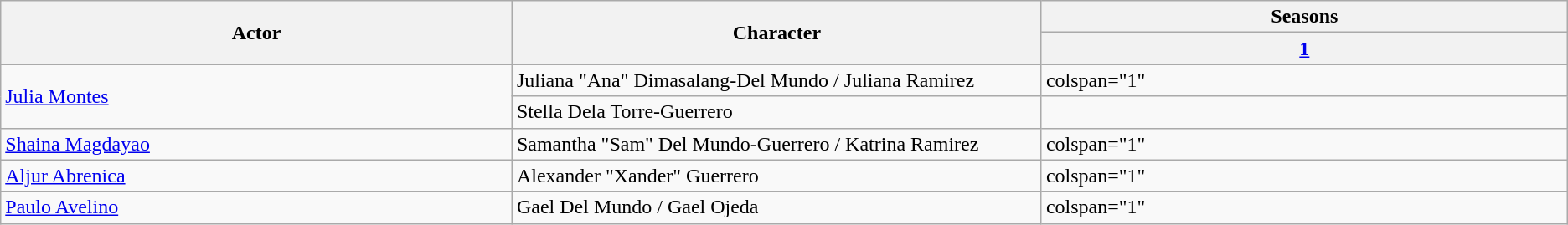<table class="wikitable">
<tr>
<th style="width:5%;" rowspan="2">Actor</th>
<th style="width:5%;" rowspan="2">Character</th>
<th colspan="1">Seasons</th>
</tr>
<tr>
<th style="width:5%;"><a href='#'>1</a></th>
</tr>
<tr>
<td rowspan="2"><a href='#'>Julia Montes</a></td>
<td>Juliana "Ana" Dimasalang-Del Mundo / Juliana Ramirez</td>
<td>colspan="1" </td>
</tr>
<tr>
<td>Stella Dela Torre-Guerrero</td>
<td></td>
</tr>
<tr>
<td><a href='#'>Shaina Magdayao</a></td>
<td>Samantha "Sam" Del Mundo-Guerrero / Katrina Ramirez</td>
<td>colspan="1" </td>
</tr>
<tr>
<td><a href='#'>Aljur Abrenica</a></td>
<td>Alexander "Xander" Guerrero</td>
<td>colspan="1" </td>
</tr>
<tr>
<td><a href='#'>Paulo Avelino</a></td>
<td>Gael Del Mundo / Gael Ojeda</td>
<td>colspan="1" </td>
</tr>
</table>
